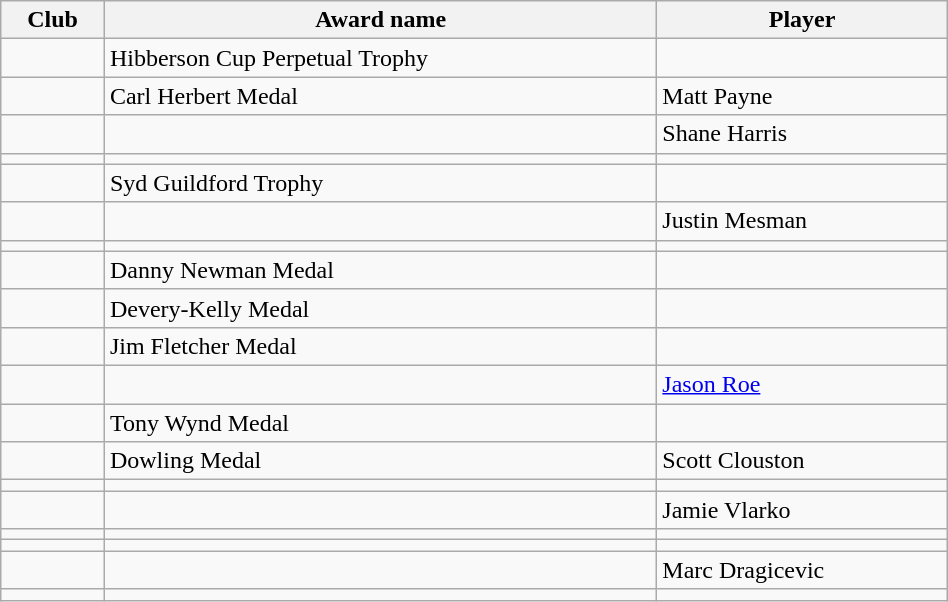<table class="wikitable" style="width:50%">
<tr>
<th>Club</th>
<th>Award name</th>
<th>Player</th>
</tr>
<tr>
<td></td>
<td>Hibberson Cup Perpetual Trophy</td>
<td></td>
</tr>
<tr>
<td></td>
<td>Carl Herbert Medal</td>
<td>Matt Payne</td>
</tr>
<tr>
<td></td>
<td></td>
<td>Shane Harris</td>
</tr>
<tr>
<td></td>
<td></td>
<td></td>
</tr>
<tr>
<td></td>
<td>Syd Guildford Trophy</td>
<td></td>
</tr>
<tr>
<td></td>
<td></td>
<td>Justin Mesman</td>
</tr>
<tr>
<td></td>
<td></td>
<td></td>
</tr>
<tr>
<td></td>
<td>Danny Newman Medal</td>
<td></td>
</tr>
<tr>
<td></td>
<td>Devery-Kelly Medal</td>
<td></td>
</tr>
<tr>
<td></td>
<td>Jim Fletcher Medal</td>
<td></td>
</tr>
<tr>
<td></td>
<td></td>
<td><a href='#'>Jason Roe</a></td>
</tr>
<tr>
<td></td>
<td>Tony Wynd Medal</td>
<td></td>
</tr>
<tr>
<td></td>
<td>Dowling Medal</td>
<td>Scott Clouston</td>
</tr>
<tr>
<td></td>
<td></td>
<td></td>
</tr>
<tr>
<td></td>
<td></td>
<td>Jamie Vlarko</td>
</tr>
<tr>
<td></td>
<td></td>
<td></td>
</tr>
<tr>
<td></td>
<td></td>
<td></td>
</tr>
<tr>
<td></td>
<td></td>
<td>Marc Dragicevic</td>
</tr>
<tr>
<td></td>
<td></td>
<td></td>
</tr>
</table>
